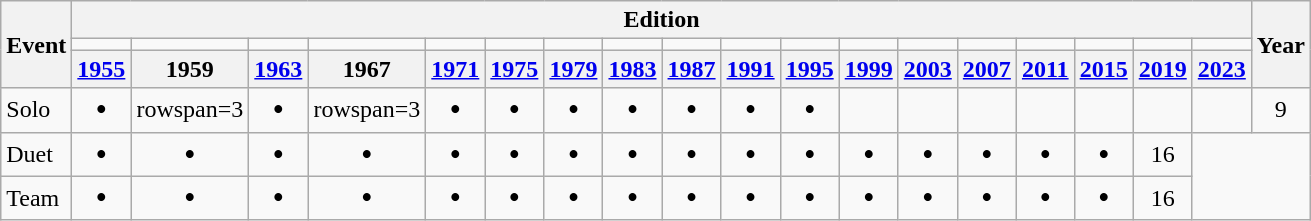<table class="wikitable" style="text-align:center;">
<tr>
<th rowspan="3">Event</th>
<th colspan="18">Edition</th>
<th rowspan="3">Year</th>
</tr>
<tr>
<td></td>
<td></td>
<td></td>
<td></td>
<td></td>
<td></td>
<td></td>
<td></td>
<td></td>
<td></td>
<td></td>
<td></td>
<td></td>
<td></td>
<td></td>
<td></td>
<td></td>
<td></td>
</tr>
<tr>
<th><a href='#'>1955</a></th>
<th>1959</th>
<th><a href='#'>1963</a></th>
<th>1967</th>
<th><a href='#'>1971</a></th>
<th><a href='#'>1975</a></th>
<th><a href='#'>1979</a></th>
<th><a href='#'>1983</a></th>
<th><a href='#'>1987</a></th>
<th><a href='#'>1991</a></th>
<th><a href='#'>1995</a></th>
<th><a href='#'>1999</a></th>
<th><a href='#'>2003</a></th>
<th><a href='#'>2007</a></th>
<th><a href='#'>2011</a></th>
<th><a href='#'>2015</a></th>
<th><a href='#'>2019</a></th>
<th><a href='#'>2023</a></th>
</tr>
<tr>
<td align=left>Solo</td>
<td><big><strong>•</strong></big></td>
<td>rowspan=3 </td>
<td><big><strong>•</strong></big></td>
<td>rowspan=3 </td>
<td><big><strong>•</strong></big></td>
<td><big><strong>•</strong></big></td>
<td><big><strong>•</strong></big></td>
<td><big><strong>•</strong></big></td>
<td><big><strong>•</strong></big></td>
<td><big><strong>•</strong></big></td>
<td><big><strong>•</strong></big></td>
<td></td>
<td></td>
<td></td>
<td></td>
<td></td>
<td></td>
<td></td>
<td align=center>9</td>
</tr>
<tr>
<td align=left>Duet</td>
<td><big><strong>•</strong></big></td>
<td><big><strong>•</strong></big></td>
<td><big><strong>•</strong></big></td>
<td><big><strong>•</strong></big></td>
<td><big><strong>•</strong></big></td>
<td><big><strong>•</strong></big></td>
<td><big><strong>•</strong></big></td>
<td><big><strong>•</strong></big></td>
<td><big><strong>•</strong></big></td>
<td><big><strong>•</strong></big></td>
<td><big><strong>•</strong></big></td>
<td><big><strong>•</strong></big></td>
<td><big><strong>•</strong></big></td>
<td><big><strong>•</strong></big></td>
<td><big><strong>•</strong></big></td>
<td><big><strong>•</strong></big></td>
<td align=center>16</td>
</tr>
<tr>
<td align=left>Team</td>
<td><big><strong>•</strong></big></td>
<td><big><strong>•</strong></big></td>
<td><big><strong>•</strong></big></td>
<td><big><strong>•</strong></big></td>
<td><big><strong>•</strong></big></td>
<td><big><strong>•</strong></big></td>
<td><big><strong>•</strong></big></td>
<td><big><strong>•</strong></big></td>
<td><big><strong>•</strong></big></td>
<td><big><strong>•</strong></big></td>
<td><big><strong>•</strong></big></td>
<td><big><strong>•</strong></big></td>
<td><big><strong>•</strong></big></td>
<td><big><strong>•</strong></big></td>
<td><big><strong>•</strong></big></td>
<td><big><strong>•</strong></big></td>
<td align=center>16</td>
</tr>
</table>
